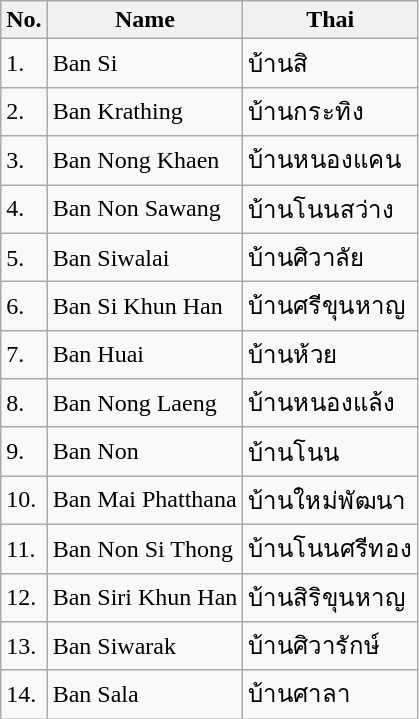<table class="wikitable sortable">
<tr>
<th>No.</th>
<th>Name</th>
<th>Thai</th>
</tr>
<tr>
<td>1.</td>
<td>Ban Si</td>
<td>บ้านสิ</td>
</tr>
<tr>
<td>2.</td>
<td>Ban Krathing</td>
<td>บ้านกระทิง</td>
</tr>
<tr>
<td>3.</td>
<td>Ban Nong Khaen</td>
<td>บ้านหนองแคน</td>
</tr>
<tr>
<td>4.</td>
<td>Ban Non Sawang</td>
<td>บ้านโนนสว่าง</td>
</tr>
<tr>
<td>5.</td>
<td>Ban Siwalai</td>
<td>บ้านศิวาลัย</td>
</tr>
<tr>
<td>6.</td>
<td>Ban Si Khun Han</td>
<td>บ้านศรีขุนหาญ</td>
</tr>
<tr>
<td>7.</td>
<td>Ban Huai</td>
<td>บ้านห้วย</td>
</tr>
<tr>
<td>8.</td>
<td>Ban Nong Laeng</td>
<td>บ้านหนองแล้ง</td>
</tr>
<tr>
<td>9.</td>
<td>Ban Non</td>
<td>บ้านโนน</td>
</tr>
<tr>
<td>10.</td>
<td>Ban Mai Phatthana</td>
<td>บ้านใหม่พัฒนา</td>
</tr>
<tr>
<td>11.</td>
<td>Ban Non Si Thong</td>
<td>บ้านโนนศรีทอง</td>
</tr>
<tr>
<td>12.</td>
<td>Ban Siri Khun Han</td>
<td>บ้านสิริขุนหาญ</td>
</tr>
<tr>
<td>13.</td>
<td>Ban Siwarak</td>
<td>บ้านศิวารักษ์</td>
</tr>
<tr>
<td>14.</td>
<td>Ban Sala</td>
<td>บ้านศาลา</td>
</tr>
</table>
